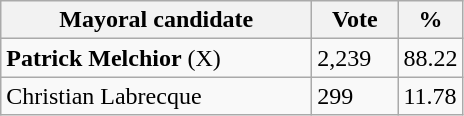<table class="wikitable">
<tr>
<th bgcolor="#DDDDFF" width="200px">Mayoral candidate</th>
<th bgcolor="#DDDDFF" width="50px">Vote</th>
<th bgcolor="#DDDDFF" width="30px">%</th>
</tr>
<tr>
<td><strong>Patrick Melchior</strong> (X)</td>
<td>2,239</td>
<td>88.22</td>
</tr>
<tr>
<td>Christian Labrecque</td>
<td>299</td>
<td>11.78</td>
</tr>
</table>
